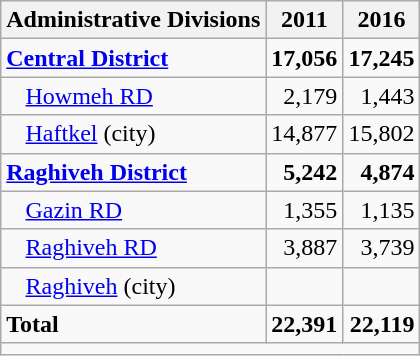<table class="wikitable">
<tr>
<th>Administrative Divisions</th>
<th>2011</th>
<th>2016</th>
</tr>
<tr>
<td><strong><a href='#'>Central District</a></strong></td>
<td style="text-align: right;"><strong>17,056</strong></td>
<td style="text-align: right;"><strong>17,245</strong></td>
</tr>
<tr>
<td style="padding-left: 1em;"><a href='#'>Howmeh RD</a></td>
<td style="text-align: right;">2,179</td>
<td style="text-align: right;">1,443</td>
</tr>
<tr>
<td style="padding-left: 1em;"><a href='#'>Haftkel</a> (city)</td>
<td style="text-align: right;">14,877</td>
<td style="text-align: right;">15,802</td>
</tr>
<tr>
<td><strong><a href='#'>Raghiveh District</a></strong></td>
<td style="text-align: right;"><strong>5,242</strong></td>
<td style="text-align: right;"><strong>4,874</strong></td>
</tr>
<tr>
<td style="padding-left: 1em;"><a href='#'>Gazin RD</a></td>
<td style="text-align: right;">1,355</td>
<td style="text-align: right;">1,135</td>
</tr>
<tr>
<td style="padding-left: 1em;"><a href='#'>Raghiveh RD</a></td>
<td style="text-align: right;">3,887</td>
<td style="text-align: right;">3,739</td>
</tr>
<tr>
<td style="padding-left: 1em;"><a href='#'>Raghiveh</a> (city)</td>
<td style="text-align: right;"></td>
<td style="text-align: right;"></td>
</tr>
<tr>
<td><strong>Total</strong></td>
<td style="text-align: right;"><strong>22,391</strong></td>
<td style="text-align: right;"><strong>22,119</strong></td>
</tr>
<tr>
<td colspan=3></td>
</tr>
</table>
